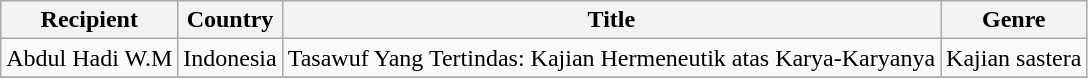<table class="wikitable" style="text-align:left">
<tr>
<th>Recipient</th>
<th>Country</th>
<th>Title</th>
<th>Genre</th>
</tr>
<tr>
<td>Abdul Hadi W.M</td>
<td>Indonesia</td>
<td>Tasawuf Yang Tertindas: Kajian Hermeneutik atas Karya-Karyanya</td>
<td>Kajian sastera</td>
</tr>
<tr>
</tr>
</table>
